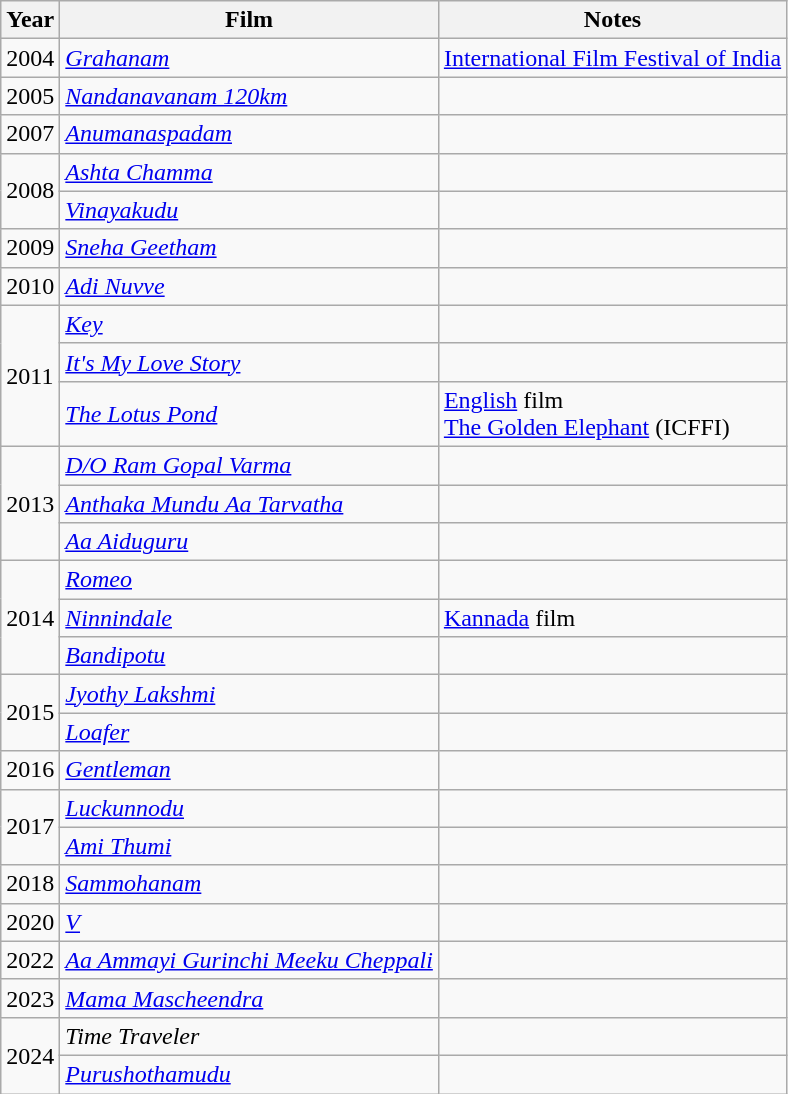<table class="wikitable">
<tr>
<th>Year</th>
<th>Film</th>
<th>Notes</th>
</tr>
<tr>
<td>2004</td>
<td><em><a href='#'>Grahanam</a></em></td>
<td><a href='#'>International Film Festival of India</a></td>
</tr>
<tr>
<td>2005</td>
<td><em><a href='#'>Nandanavanam 120km</a></em></td>
<td></td>
</tr>
<tr>
<td>2007</td>
<td><em><a href='#'>Anumanaspadam</a></em></td>
<td></td>
</tr>
<tr>
<td rowspan="2">2008</td>
<td><em><a href='#'>Ashta Chamma</a></em></td>
<td></td>
</tr>
<tr>
<td><em><a href='#'>Vinayakudu</a></em></td>
<td></td>
</tr>
<tr>
<td>2009</td>
<td><em><a href='#'>Sneha Geetham</a></em></td>
<td></td>
</tr>
<tr>
<td>2010</td>
<td><em><a href='#'>Adi Nuvve</a></em></td>
<td></td>
</tr>
<tr>
<td rowspan="3">2011</td>
<td><em><a href='#'>Key</a></em></td>
<td></td>
</tr>
<tr>
<td><em><a href='#'>It's My Love Story</a></em></td>
<td></td>
</tr>
<tr>
<td><em><a href='#'>The Lotus Pond</a></em></td>
<td><a href='#'>English</a> film<br><a href='#'>The Golden Elephant</a> (ICFFI)</td>
</tr>
<tr>
<td rowspan="3">2013</td>
<td><em><a href='#'>D/O Ram Gopal Varma</a></em></td>
<td></td>
</tr>
<tr>
<td><em><a href='#'>Anthaka Mundu Aa Tarvatha</a></em></td>
<td></td>
</tr>
<tr>
<td><em><a href='#'>Aa Aiduguru</a></em></td>
<td></td>
</tr>
<tr>
<td rowspan="3">2014</td>
<td><em><a href='#'>Romeo</a></em></td>
<td></td>
</tr>
<tr>
<td><em><a href='#'>Ninnindale</a></em></td>
<td><a href='#'>Kannada</a> film</td>
</tr>
<tr>
<td><em><a href='#'>Bandipotu</a></em></td>
<td></td>
</tr>
<tr>
<td rowspan="2">2015</td>
<td><em><a href='#'>Jyothy Lakshmi</a></em></td>
<td></td>
</tr>
<tr>
<td><em><a href='#'>Loafer</a></em></td>
<td></td>
</tr>
<tr>
<td>2016</td>
<td><em><a href='#'>Gentleman</a></em></td>
<td></td>
</tr>
<tr>
<td rowspan="2">2017</td>
<td><em><a href='#'>Luckunnodu</a></em></td>
<td></td>
</tr>
<tr>
<td><em><a href='#'>Ami Thumi</a></em></td>
<td></td>
</tr>
<tr>
<td>2018</td>
<td><em><a href='#'>Sammohanam</a></em></td>
<td></td>
</tr>
<tr>
<td>2020</td>
<td><em><a href='#'>V</a></em></td>
<td></td>
</tr>
<tr>
<td>2022</td>
<td><em><a href='#'>Aa Ammayi Gurinchi Meeku Cheppali</a></em></td>
<td></td>
</tr>
<tr>
<td>2023</td>
<td><em><a href='#'>Mama Mascheendra</a></em></td>
<td></td>
</tr>
<tr>
<td rowspan="2">2024</td>
<td><em>Time Traveler</em></td>
<td></td>
</tr>
<tr>
<td><em><a href='#'>Purushothamudu</a></em></td>
<td></td>
</tr>
</table>
